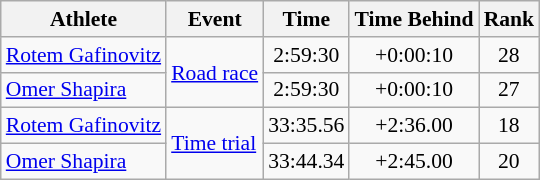<table class="wikitable" style="font-size:90%; text-align:center;">
<tr>
<th>Athlete</th>
<th>Event</th>
<th>Time</th>
<th>Time Behind</th>
<th>Rank</th>
</tr>
<tr>
<td align=left><a href='#'>Rotem Gafinovitz</a></td>
<td align=left rowspan=2><a href='#'>Road race</a></td>
<td>2:59:30</td>
<td>+0:00:10</td>
<td>28</td>
</tr>
<tr>
<td align=left><a href='#'>Omer Shapira</a></td>
<td>2:59:30</td>
<td>+0:00:10</td>
<td>27</td>
</tr>
<tr>
<td align=left><a href='#'>Rotem Gafinovitz</a></td>
<td align=left rowspan=2><a href='#'>Time trial</a></td>
<td>33:35.56</td>
<td>+2:36.00</td>
<td>18</td>
</tr>
<tr>
<td align=left><a href='#'>Omer Shapira</a></td>
<td>33:44.34</td>
<td>+2:45.00</td>
<td>20</td>
</tr>
</table>
